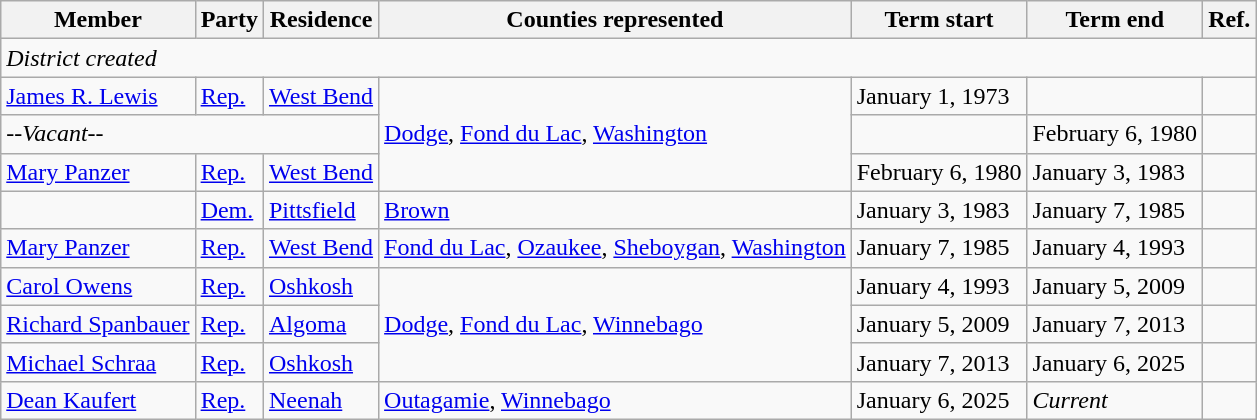<table class="wikitable">
<tr>
<th>Member</th>
<th>Party</th>
<th>Residence</th>
<th>Counties represented</th>
<th>Term start</th>
<th>Term end</th>
<th>Ref.</th>
</tr>
<tr>
<td colspan="7"><em>District created</em></td>
</tr>
<tr>
<td><a href='#'>James R. Lewis</a></td>
<td><a href='#'>Rep.</a></td>
<td><a href='#'>West Bend</a></td>
<td rowspan="3"><a href='#'>Dodge</a>, <a href='#'>Fond du Lac</a>, <a href='#'>Washington</a></td>
<td>January 1, 1973</td>
<td></td>
<td></td>
</tr>
<tr>
<td colspan="3"><em>--Vacant--</em></td>
<td></td>
<td>February 6, 1980</td>
<td></td>
</tr>
<tr>
<td><a href='#'>Mary Panzer</a></td>
<td><a href='#'>Rep.</a></td>
<td><a href='#'>West Bend</a></td>
<td>February 6, 1980</td>
<td>January 3, 1983</td>
<td></td>
</tr>
<tr>
<td></td>
<td><a href='#'>Dem.</a></td>
<td><a href='#'>Pittsfield</a></td>
<td><a href='#'>Brown</a></td>
<td>January 3, 1983</td>
<td>January 7, 1985</td>
<td></td>
</tr>
<tr>
<td><a href='#'>Mary Panzer</a></td>
<td><a href='#'>Rep.</a></td>
<td><a href='#'>West Bend</a></td>
<td><a href='#'>Fond du Lac</a>, <a href='#'>Ozaukee</a>, <a href='#'>Sheboygan</a>, <a href='#'>Washington</a></td>
<td>January 7, 1985</td>
<td>January 4, 1993</td>
<td></td>
</tr>
<tr>
<td><a href='#'>Carol Owens</a></td>
<td><a href='#'>Rep.</a></td>
<td><a href='#'>Oshkosh</a></td>
<td rowspan="3"><a href='#'>Dodge</a>, <a href='#'>Fond du Lac</a>, <a href='#'>Winnebago</a></td>
<td>January 4, 1993</td>
<td>January 5, 2009</td>
<td></td>
</tr>
<tr>
<td><a href='#'>Richard Spanbauer</a></td>
<td><a href='#'>Rep.</a></td>
<td><a href='#'>Algoma</a></td>
<td>January 5, 2009</td>
<td>January 7, 2013</td>
<td></td>
</tr>
<tr>
<td><a href='#'>Michael Schraa</a></td>
<td><a href='#'>Rep.</a></td>
<td><a href='#'>Oshkosh</a></td>
<td>January 7, 2013</td>
<td>January 6, 2025</td>
<td></td>
</tr>
<tr>
<td><a href='#'>Dean Kaufert</a></td>
<td><a href='#'>Rep.</a></td>
<td><a href='#'>Neenah</a></td>
<td><a href='#'>Outagamie</a>, <a href='#'>Winnebago</a></td>
<td>January 6, 2025</td>
<td><em>Current</em></td>
<td></td>
</tr>
</table>
